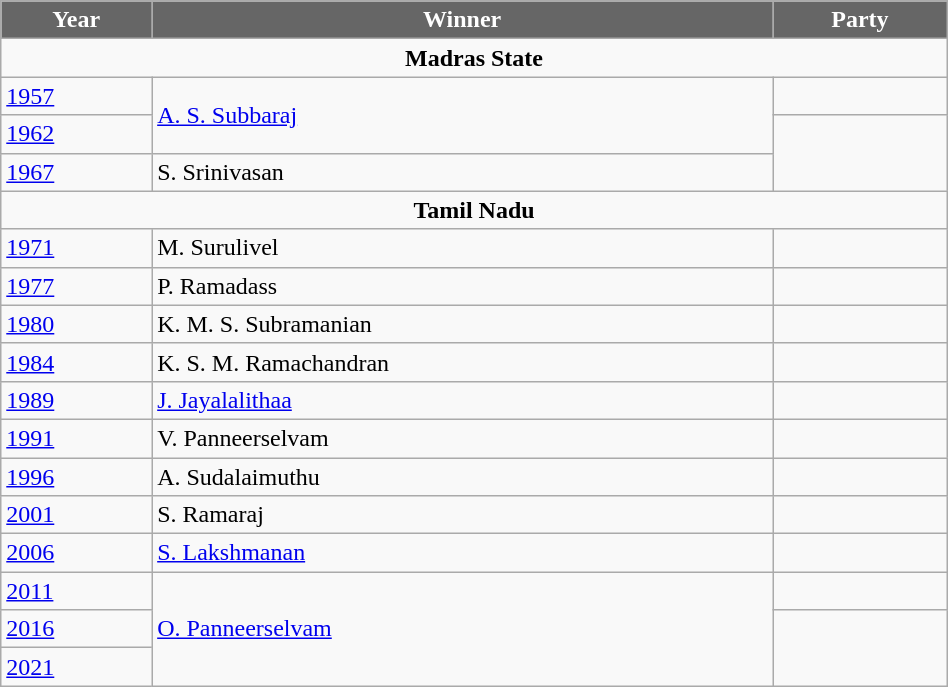<table class="wikitable" width="50%">
<tr>
<th style="background-color:#666666; color:white">Year</th>
<th style="background-color:#666666; color:white">Winner</th>
<th style="background-color:#666666; color:white" colspan="2">Party</th>
</tr>
<tr>
<td style="text-align: center;" colspan="4"><strong>Madras State</strong></td>
</tr>
<tr>
<td><a href='#'>1957</a></td>
<td rowspan=2><a href='#'>A. S. Subbaraj</a></td>
<td></td>
</tr>
<tr>
<td><a href='#'>1962</a></td>
</tr>
<tr>
<td><a href='#'>1967</a></td>
<td>S. Srinivasan</td>
</tr>
<tr>
<td style="text-align: center;" colspan="4"><strong>Tamil Nadu</strong></td>
</tr>
<tr>
<td><a href='#'>1971</a></td>
<td>M. Surulivel</td>
<td></td>
</tr>
<tr>
<td><a href='#'>1977</a></td>
<td>P. Ramadass</td>
<td></td>
</tr>
<tr>
<td><a href='#'>1980</a></td>
<td>K. M. S. Subramanian</td>
</tr>
<tr>
<td><a href='#'>1984</a></td>
<td>K. S. M. Ramachandran</td>
<td></td>
</tr>
<tr>
<td><a href='#'>1989</a></td>
<td><a href='#'>J. Jayalalithaa</a></td>
<td></td>
</tr>
<tr>
<td><a href='#'>1991</a></td>
<td>V. Panneerselvam</td>
</tr>
<tr>
<td><a href='#'>1996</a></td>
<td>A. Sudalaimuthu</td>
<td></td>
</tr>
<tr>
<td><a href='#'>2001</a></td>
<td>S. Ramaraj</td>
<td></td>
</tr>
<tr>
<td><a href='#'>2006</a></td>
<td><a href='#'>S. Lakshmanan</a></td>
<td></td>
</tr>
<tr>
<td><a href='#'>2011</a></td>
<td rowspan=3><a href='#'>O. Panneerselvam</a></td>
<td></td>
</tr>
<tr>
<td><a href='#'>2016</a></td>
</tr>
<tr>
<td><a href='#'>2021</a></td>
</tr>
</table>
